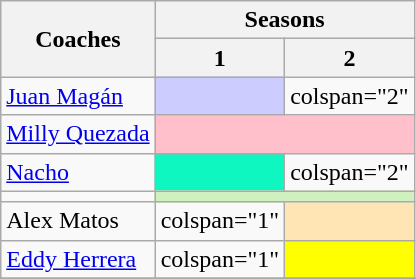<table class="wikitable">
<tr>
<th rowspan="2">Coaches</th>
<th colspan="2">Seasons</th>
</tr>
<tr>
<th width="65">1</th>
<th width="65">2</th>
</tr>
<tr>
<td><a href='#'>Juan Magán</a></td>
<td colspan="1" bgcolor="#ccf"></td>
<td>colspan="2" </td>
</tr>
<tr>
<td><a href='#'>Milly Quezada</a></td>
<td colspan="2" bgcolor="pink"></td>
</tr>
<tr>
<td><a href='#'>Nacho</a></td>
<td colspan="1" bgcolor="#0ff7c0"></td>
<td>colspan="2" </td>
</tr>
<tr>
<td></td>
<td colspan="2" bgcolor="#d0f0c0"></td>
</tr>
<tr>
<td>Alex Matos</td>
<td>colspan="1" </td>
<td colspan="1" bgcolor="#ffe5b4"></td>
</tr>
<tr>
<td><a href='#'>Eddy Herrera</a></td>
<td>colspan="1" </td>
<td bgcolor="yellow"></td>
</tr>
<tr>
</tr>
</table>
